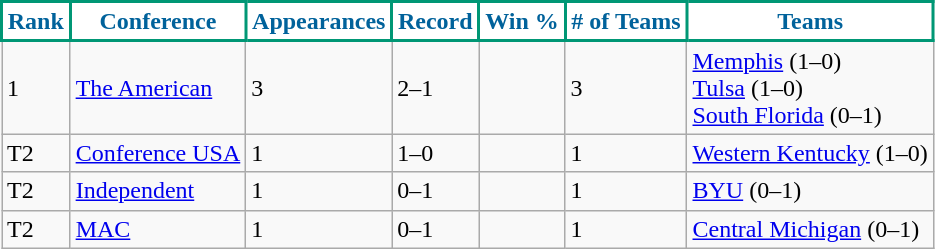<table class="wikitable">
<tr>
<th style = "background:#FFFFFF; color:#00629B; border: 2px solid #009775">Rank</th>
<th style = "background:#FFFFFF; color:#00629B; border: 2px solid #009775">Conference</th>
<th style = "background:#FFFFFF; color:#00629B; border: 2px solid #009775">Appearances</th>
<th style="background:#FFFFFF; color:#00629B; border: 2px solid #009775">Record</th>
<th style = "background:#FFFFFF; color:#00629B; border: 2px solid #009775">Win %</th>
<th style = "background:#FFFFFF; color:#00629B; border: 2px solid #009775"># of Teams</th>
<th style = "background:#FFFFFF; color:#00629B; border: 2px solid #009775">Teams</th>
</tr>
<tr>
<td>1</td>
<td><a href='#'>The American</a></td>
<td>3</td>
<td>2–1</td>
<td></td>
<td>3</td>
<td><a href='#'>Memphis</a> (1–0)<br><a href='#'>Tulsa</a> (1–0)<br><a href='#'>South Florida</a> (0–1)</td>
</tr>
<tr>
<td>T2</td>
<td><a href='#'>Conference USA</a></td>
<td>1</td>
<td>1–0</td>
<td></td>
<td>1</td>
<td><a href='#'>Western Kentucky</a> (1–0)</td>
</tr>
<tr>
<td>T2</td>
<td><a href='#'>Independent</a></td>
<td>1</td>
<td>0–1</td>
<td></td>
<td>1</td>
<td><a href='#'>BYU</a> (0–1)</td>
</tr>
<tr>
<td>T2</td>
<td><a href='#'>MAC</a></td>
<td>1</td>
<td>0–1</td>
<td></td>
<td>1</td>
<td><a href='#'>Central Michigan</a> (0–1)</td>
</tr>
</table>
